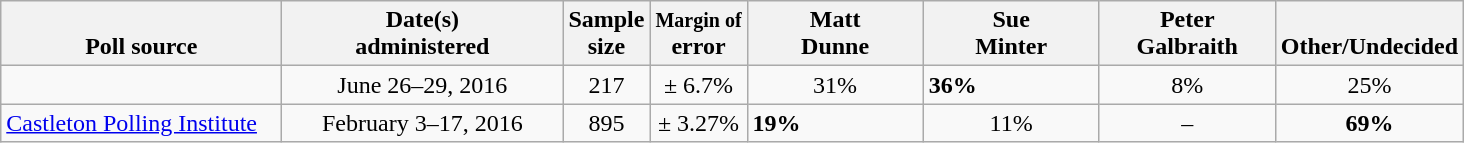<table class="wikitable">
<tr valign= bottom>
<th style="width:180px;">Poll source</th>
<th style="width:180px;">Date(s)<br>administered</th>
<th class=small>Sample<br>size</th>
<th class=small><small>Margin of</small><br>error</th>
<th style="width:110px;">Matt<br>Dunne</th>
<th style="width:110px;">Sue<br>Minter</th>
<th style="width:110px;">Peter<br>Galbraith</th>
<th>Other/Undecided</th>
</tr>
<tr>
<td></td>
<td align=center>June 26–29, 2016</td>
<td align=center>217</td>
<td align=center>± 6.7%</td>
<td align=center>31%</td>
<td><strong>36%</strong></td>
<td align=center>8%</td>
<td align=center>25%</td>
</tr>
<tr>
<td><a href='#'>Castleton Polling Institute</a></td>
<td align=center>February 3–17, 2016</td>
<td align=center>895</td>
<td align=center>± 3.27%</td>
<td><strong>19%</strong></td>
<td align=center>11%</td>
<td align=center>–</td>
<td align=center><strong>69%</strong></td>
</tr>
</table>
